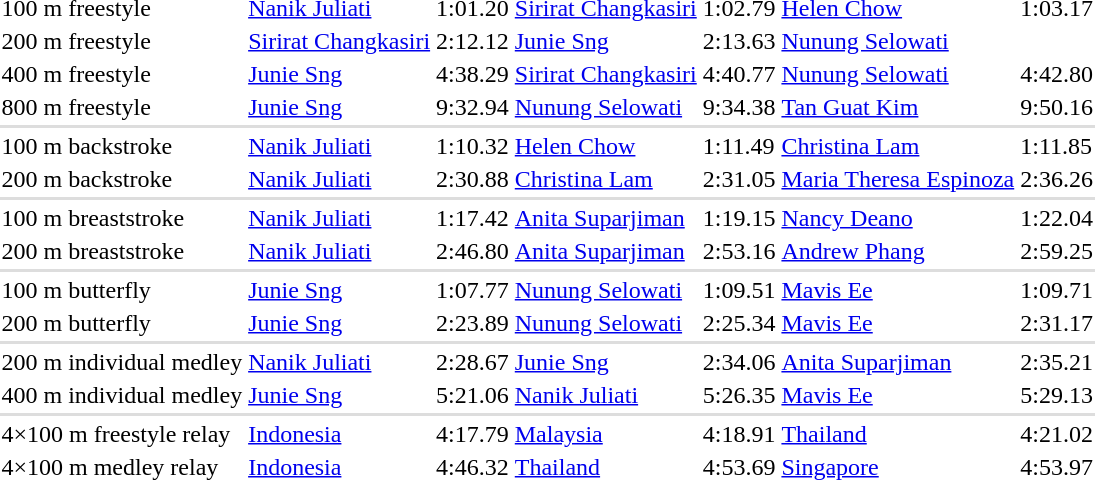<table>
<tr>
<td>100 m freestyle</td>
<td> <a href='#'>Nanik Juliati</a></td>
<td>1:01.20</td>
<td> <a href='#'>Sirirat Changkasiri</a></td>
<td>1:02.79</td>
<td> <a href='#'>Helen Chow</a></td>
<td>1:03.17</td>
</tr>
<tr>
<td>200 m freestyle</td>
<td> <a href='#'>Sirirat Changkasiri</a></td>
<td>2:12.12</td>
<td> <a href='#'>Junie Sng</a></td>
<td>2:13.63</td>
<td> <a href='#'>Nunung Selowati</a></td>
<td></td>
</tr>
<tr>
<td>400 m freestyle</td>
<td> <a href='#'>Junie Sng</a></td>
<td>4:38.29</td>
<td> <a href='#'>Sirirat Changkasiri</a></td>
<td>4:40.77</td>
<td> <a href='#'>Nunung Selowati</a></td>
<td>4:42.80</td>
</tr>
<tr>
<td>800 m freestyle</td>
<td> <a href='#'>Junie Sng</a></td>
<td>9:32.94</td>
<td> <a href='#'>Nunung Selowati</a></td>
<td>9:34.38</td>
<td> <a href='#'>Tan Guat Kim</a></td>
<td>9:50.16</td>
</tr>
<tr bgcolor=#DDDDDD>
<td colspan=7></td>
</tr>
<tr>
<td>100 m backstroke</td>
<td> <a href='#'>Nanik Juliati</a></td>
<td>1:10.32</td>
<td> <a href='#'>Helen Chow</a></td>
<td>1:11.49</td>
<td> <a href='#'>Christina Lam</a></td>
<td>1:11.85</td>
</tr>
<tr>
<td>200 m backstroke</td>
<td> <a href='#'>Nanik Juliati</a></td>
<td>2:30.88</td>
<td> <a href='#'>Christina Lam</a></td>
<td>2:31.05</td>
<td> <a href='#'>Maria Theresa Espinoza</a></td>
<td>2:36.26</td>
</tr>
<tr bgcolor=#DDDDDD>
<td colspan=7></td>
</tr>
<tr>
<td>100 m breaststroke</td>
<td> <a href='#'>Nanik Juliati</a></td>
<td>1:17.42</td>
<td> <a href='#'>Anita Suparjiman</a></td>
<td>1:19.15</td>
<td> <a href='#'>Nancy Deano</a></td>
<td>1:22.04</td>
</tr>
<tr>
<td>200 m breaststroke</td>
<td> <a href='#'>Nanik Juliati</a></td>
<td>2:46.80</td>
<td> <a href='#'>Anita Suparjiman</a></td>
<td>2:53.16</td>
<td> <a href='#'>Andrew Phang</a></td>
<td>2:59.25</td>
</tr>
<tr bgcolor=#DDDDDD>
<td colspan=7></td>
</tr>
<tr>
<td>100 m butterfly</td>
<td> <a href='#'>Junie Sng</a></td>
<td>1:07.77</td>
<td> <a href='#'>Nunung Selowati</a></td>
<td>1:09.51</td>
<td> <a href='#'>Mavis Ee</a></td>
<td>1:09.71</td>
</tr>
<tr>
<td>200 m butterfly</td>
<td> <a href='#'>Junie Sng</a></td>
<td>2:23.89</td>
<td> <a href='#'>Nunung Selowati</a></td>
<td>2:25.34</td>
<td> <a href='#'>Mavis Ee</a></td>
<td>2:31.17</td>
</tr>
<tr bgcolor=#DDDDDD>
<td colspan=7></td>
</tr>
<tr>
<td>200 m individual medley</td>
<td> <a href='#'>Nanik Juliati</a></td>
<td>2:28.67</td>
<td> <a href='#'>Junie Sng</a></td>
<td>2:34.06</td>
<td> <a href='#'>Anita Suparjiman</a></td>
<td>2:35.21</td>
</tr>
<tr>
<td>400 m individual medley</td>
<td> <a href='#'>Junie Sng</a></td>
<td>5:21.06</td>
<td> <a href='#'>Nanik Juliati</a></td>
<td>5:26.35</td>
<td> <a href='#'>Mavis Ee</a></td>
<td>5:29.13</td>
</tr>
<tr bgcolor=#DDDDDD>
<td colspan=7></td>
</tr>
<tr>
<td>4×100 m freestyle relay</td>
<td> <a href='#'>Indonesia</a></td>
<td>4:17.79</td>
<td> <a href='#'>Malaysia</a></td>
<td>4:18.91</td>
<td> <a href='#'>Thailand</a></td>
<td>4:21.02</td>
</tr>
<tr>
<td>4×100 m medley relay</td>
<td> <a href='#'>Indonesia</a></td>
<td>4:46.32</td>
<td> <a href='#'>Thailand</a></td>
<td>4:53.69</td>
<td> <a href='#'>Singapore</a></td>
<td>4:53.97</td>
</tr>
</table>
